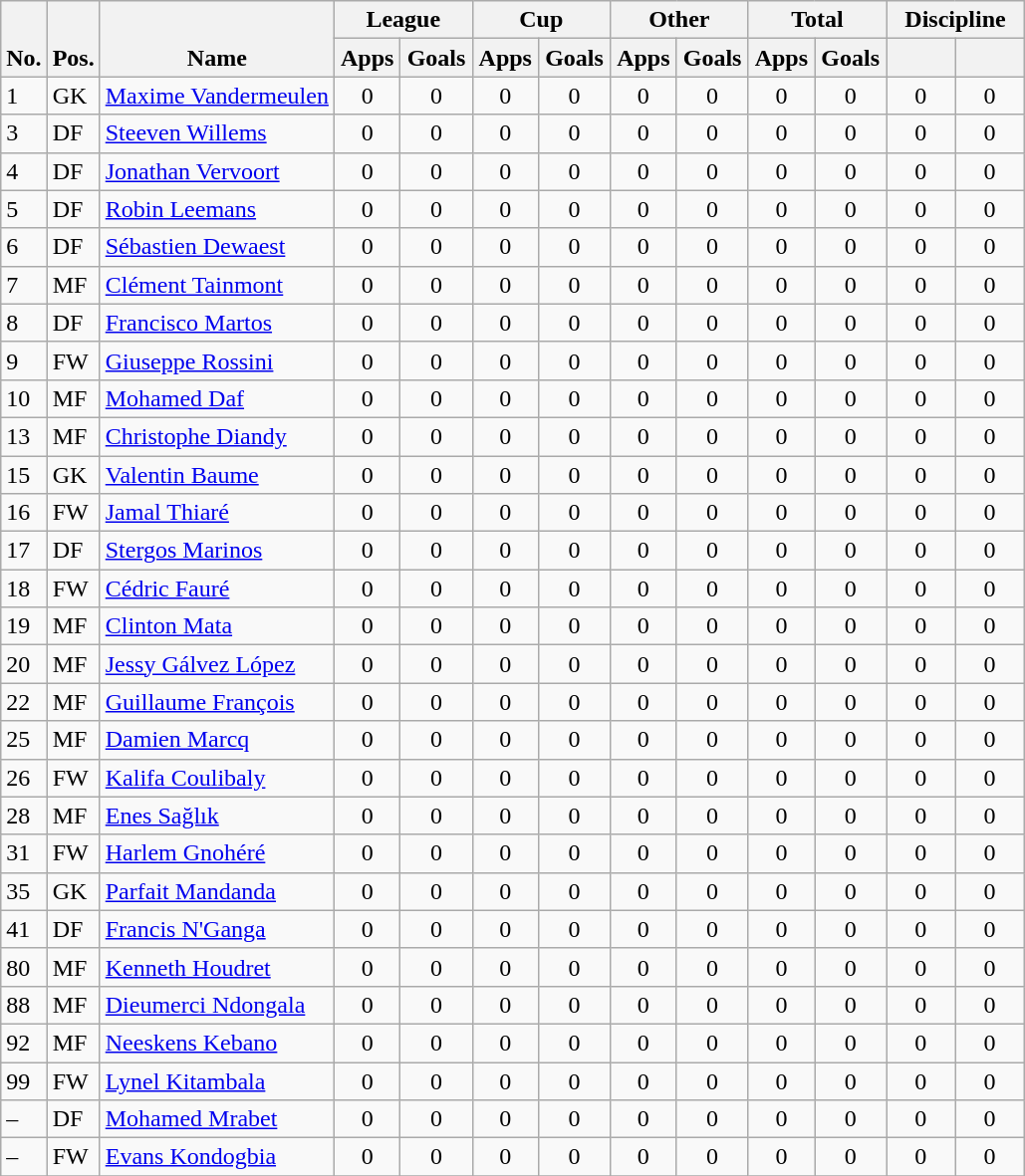<table class="wikitable" style="text-align:center">
<tr>
<th rowspan="2" valign="bottom">No.</th>
<th rowspan="2" valign="bottom">Pos.</th>
<th rowspan="2" valign="bottom">Name</th>
<th colspan="2" width="85">League</th>
<th colspan="2" width="85">Cup</th>
<th colspan="2" width="85">Other</th>
<th colspan="2" width="85">Total</th>
<th colspan="2" width="85">Discipline</th>
</tr>
<tr>
<th>Apps</th>
<th>Goals</th>
<th>Apps</th>
<th>Goals</th>
<th>Apps</th>
<th>Goals</th>
<th>Apps</th>
<th>Goals</th>
<th></th>
<th></th>
</tr>
<tr>
<td align="left">1</td>
<td align="left">GK</td>
<td align="left"> <a href='#'>Maxime Vandermeulen</a></td>
<td>0</td>
<td>0</td>
<td>0</td>
<td>0</td>
<td>0</td>
<td>0</td>
<td>0</td>
<td>0</td>
<td>0</td>
<td>0</td>
</tr>
<tr>
<td align="left">3</td>
<td align="left">DF</td>
<td align="left"> <a href='#'>Steeven Willems</a></td>
<td>0</td>
<td>0</td>
<td>0</td>
<td>0</td>
<td>0</td>
<td>0</td>
<td>0</td>
<td>0</td>
<td>0</td>
<td>0</td>
</tr>
<tr>
<td align="left">4</td>
<td align="left">DF</td>
<td align="left"> <a href='#'>Jonathan Vervoort</a></td>
<td>0</td>
<td>0</td>
<td>0</td>
<td>0</td>
<td>0</td>
<td>0</td>
<td>0</td>
<td>0</td>
<td>0</td>
<td>0</td>
</tr>
<tr>
<td align="left">5</td>
<td align="left">DF</td>
<td align="left"> <a href='#'>Robin Leemans</a></td>
<td>0</td>
<td>0</td>
<td>0</td>
<td>0</td>
<td>0</td>
<td>0</td>
<td>0</td>
<td>0</td>
<td>0</td>
<td>0</td>
</tr>
<tr>
<td align="left">6</td>
<td align="left">DF</td>
<td align="left"> <a href='#'>Sébastien Dewaest</a></td>
<td>0</td>
<td>0</td>
<td>0</td>
<td>0</td>
<td>0</td>
<td>0</td>
<td>0</td>
<td>0</td>
<td>0</td>
<td>0</td>
</tr>
<tr>
<td align="left">7</td>
<td align="left">MF</td>
<td align="left"> <a href='#'>Clément Tainmont</a></td>
<td>0</td>
<td>0</td>
<td>0</td>
<td>0</td>
<td>0</td>
<td>0</td>
<td>0</td>
<td>0</td>
<td>0</td>
<td>0</td>
</tr>
<tr>
<td align="left">8</td>
<td align="left">DF</td>
<td align="left"> <a href='#'>Francisco Martos</a></td>
<td>0</td>
<td>0</td>
<td>0</td>
<td>0</td>
<td>0</td>
<td>0</td>
<td>0</td>
<td>0</td>
<td>0</td>
<td>0</td>
</tr>
<tr>
<td align="left">9</td>
<td align="left">FW</td>
<td align="left"> <a href='#'>Giuseppe Rossini</a></td>
<td>0</td>
<td>0</td>
<td>0</td>
<td>0</td>
<td>0</td>
<td>0</td>
<td>0</td>
<td>0</td>
<td>0</td>
<td>0</td>
</tr>
<tr>
<td align="left">10</td>
<td align="left">MF</td>
<td align="left"> <a href='#'>Mohamed Daf</a></td>
<td>0</td>
<td>0</td>
<td>0</td>
<td>0</td>
<td>0</td>
<td>0</td>
<td>0</td>
<td>0</td>
<td>0</td>
<td>0</td>
</tr>
<tr>
<td align="left">13</td>
<td align="left">MF</td>
<td align="left"> <a href='#'>Christophe Diandy</a></td>
<td>0</td>
<td>0</td>
<td>0</td>
<td>0</td>
<td>0</td>
<td>0</td>
<td>0</td>
<td>0</td>
<td>0</td>
<td>0</td>
</tr>
<tr>
<td align="left">15</td>
<td align="left">GK</td>
<td align="left"> <a href='#'>Valentin Baume</a></td>
<td>0</td>
<td>0</td>
<td>0</td>
<td>0</td>
<td>0</td>
<td>0</td>
<td>0</td>
<td>0</td>
<td>0</td>
<td>0</td>
</tr>
<tr>
<td align="left">16</td>
<td align="left">FW</td>
<td align="left"> <a href='#'>Jamal Thiaré</a></td>
<td>0</td>
<td>0</td>
<td>0</td>
<td>0</td>
<td>0</td>
<td>0</td>
<td>0</td>
<td>0</td>
<td>0</td>
<td>0</td>
</tr>
<tr>
<td align="left">17</td>
<td align="left">DF</td>
<td align="left"> <a href='#'>Stergos Marinos</a></td>
<td>0</td>
<td>0</td>
<td>0</td>
<td>0</td>
<td>0</td>
<td>0</td>
<td>0</td>
<td>0</td>
<td>0</td>
<td>0</td>
</tr>
<tr>
<td align="left">18</td>
<td align="left">FW</td>
<td align="left"> <a href='#'>Cédric Fauré</a></td>
<td>0</td>
<td>0</td>
<td>0</td>
<td>0</td>
<td>0</td>
<td>0</td>
<td>0</td>
<td>0</td>
<td>0</td>
<td>0</td>
</tr>
<tr>
<td align="left">19</td>
<td align="left">MF</td>
<td align="left"> <a href='#'>Clinton Mata</a></td>
<td>0</td>
<td>0</td>
<td>0</td>
<td>0</td>
<td>0</td>
<td>0</td>
<td>0</td>
<td>0</td>
<td>0</td>
<td>0</td>
</tr>
<tr>
<td align="left">20</td>
<td align="left">MF</td>
<td align="left"> <a href='#'>Jessy Gálvez López</a></td>
<td>0</td>
<td>0</td>
<td>0</td>
<td>0</td>
<td>0</td>
<td>0</td>
<td>0</td>
<td>0</td>
<td>0</td>
<td>0</td>
</tr>
<tr>
<td align="left">22</td>
<td align="left">MF</td>
<td align="left"> <a href='#'>Guillaume François</a></td>
<td>0</td>
<td>0</td>
<td>0</td>
<td>0</td>
<td>0</td>
<td>0</td>
<td>0</td>
<td>0</td>
<td>0</td>
<td>0</td>
</tr>
<tr>
<td align="left">25</td>
<td align="left">MF</td>
<td align="left"> <a href='#'>Damien Marcq</a></td>
<td>0</td>
<td>0</td>
<td>0</td>
<td>0</td>
<td>0</td>
<td>0</td>
<td>0</td>
<td>0</td>
<td>0</td>
<td>0</td>
</tr>
<tr>
<td align="left">26</td>
<td align="left">FW</td>
<td align="left"> <a href='#'>Kalifa Coulibaly</a></td>
<td>0</td>
<td>0</td>
<td>0</td>
<td>0</td>
<td>0</td>
<td>0</td>
<td>0</td>
<td>0</td>
<td>0</td>
<td>0</td>
</tr>
<tr>
<td align="left">28</td>
<td align="left">MF</td>
<td align="left"> <a href='#'>Enes Sağlık</a></td>
<td>0</td>
<td>0</td>
<td>0</td>
<td>0</td>
<td>0</td>
<td>0</td>
<td>0</td>
<td>0</td>
<td>0</td>
<td>0</td>
</tr>
<tr>
<td align="left">31</td>
<td align="left">FW</td>
<td align="left"> <a href='#'>Harlem Gnohéré</a></td>
<td>0</td>
<td>0</td>
<td>0</td>
<td>0</td>
<td>0</td>
<td>0</td>
<td>0</td>
<td>0</td>
<td>0</td>
<td>0</td>
</tr>
<tr>
<td align="left">35</td>
<td align="left">GK</td>
<td align="left"> <a href='#'>Parfait Mandanda</a></td>
<td>0</td>
<td>0</td>
<td>0</td>
<td>0</td>
<td>0</td>
<td>0</td>
<td>0</td>
<td>0</td>
<td>0</td>
<td>0</td>
</tr>
<tr>
<td align="left">41</td>
<td align="left">DF</td>
<td align="left"> <a href='#'>Francis N'Ganga</a></td>
<td>0</td>
<td>0</td>
<td>0</td>
<td>0</td>
<td>0</td>
<td>0</td>
<td>0</td>
<td>0</td>
<td>0</td>
<td>0</td>
</tr>
<tr>
<td align="left">80</td>
<td align="left">MF</td>
<td align="left"> <a href='#'>Kenneth Houdret</a></td>
<td>0</td>
<td>0</td>
<td>0</td>
<td>0</td>
<td>0</td>
<td>0</td>
<td>0</td>
<td>0</td>
<td>0</td>
<td>0</td>
</tr>
<tr>
<td align="left">88</td>
<td align="left">MF</td>
<td align="left"> <a href='#'>Dieumerci Ndongala</a></td>
<td>0</td>
<td>0</td>
<td>0</td>
<td>0</td>
<td>0</td>
<td>0</td>
<td>0</td>
<td>0</td>
<td>0</td>
<td>0</td>
</tr>
<tr>
<td align="left">92</td>
<td align="left">MF</td>
<td align="left"> <a href='#'>Neeskens Kebano</a></td>
<td>0</td>
<td>0</td>
<td>0</td>
<td>0</td>
<td>0</td>
<td>0</td>
<td>0</td>
<td>0</td>
<td>0</td>
<td>0</td>
</tr>
<tr>
<td align="left">99</td>
<td align="left">FW</td>
<td align="left"> <a href='#'>Lynel Kitambala</a></td>
<td>0</td>
<td>0</td>
<td>0</td>
<td>0</td>
<td>0</td>
<td>0</td>
<td>0</td>
<td>0</td>
<td>0</td>
<td>0</td>
</tr>
<tr>
<td align="left">–</td>
<td align="left">DF</td>
<td align="left"> <a href='#'>Mohamed Mrabet</a></td>
<td>0</td>
<td>0</td>
<td>0</td>
<td>0</td>
<td>0</td>
<td>0</td>
<td>0</td>
<td>0</td>
<td>0</td>
<td>0</td>
</tr>
<tr>
<td align="left">–</td>
<td align="left">FW</td>
<td align="left"> <a href='#'>Evans Kondogbia</a></td>
<td>0</td>
<td>0</td>
<td>0</td>
<td>0</td>
<td>0</td>
<td>0</td>
<td>0</td>
<td>0</td>
<td>0</td>
<td>0</td>
</tr>
<tr>
</tr>
</table>
